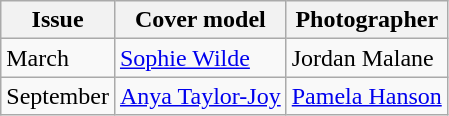<table class="sortable wikitable">
<tr>
<th>Issue</th>
<th>Cover model</th>
<th>Photographer</th>
</tr>
<tr>
<td>March</td>
<td><a href='#'>Sophie Wilde</a></td>
<td>Jordan Malane</td>
</tr>
<tr>
<td>September</td>
<td><a href='#'>Anya Taylor-Joy</a></td>
<td><a href='#'>Pamela Hanson</a></td>
</tr>
</table>
